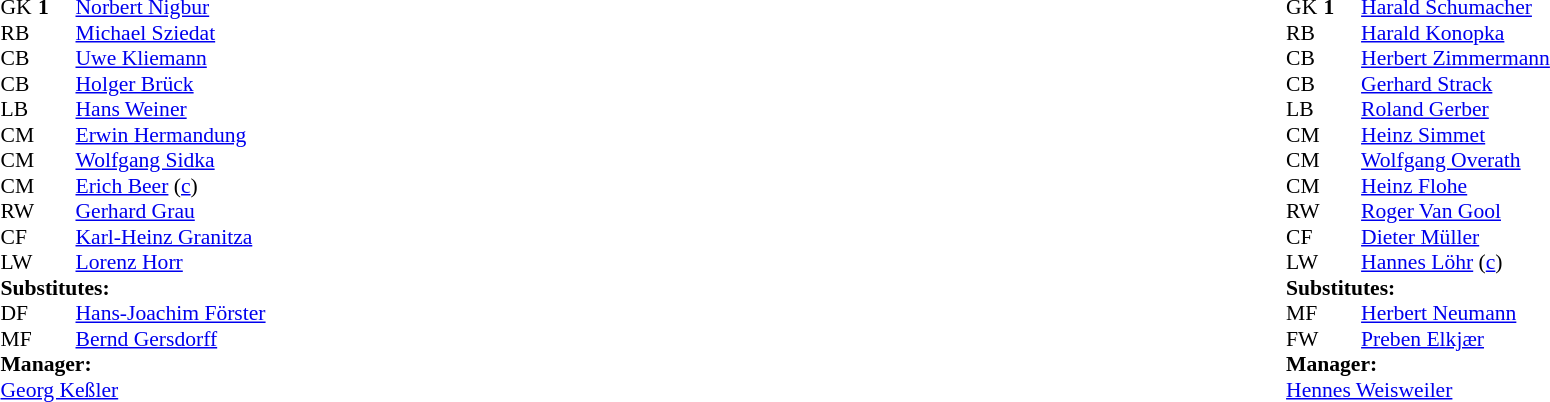<table width="100%">
<tr>
<td valign="top" width="40%"><br><table style="font-size:90%" cellspacing="0" cellpadding="0">
<tr>
<th width=25></th>
<th width=25></th>
</tr>
<tr>
<td>GK</td>
<td><strong>1</strong></td>
<td> <a href='#'>Norbert Nigbur</a></td>
</tr>
<tr>
<td>RB</td>
<td></td>
<td> <a href='#'>Michael Sziedat</a></td>
</tr>
<tr>
<td>CB</td>
<td></td>
<td> <a href='#'>Uwe Kliemann</a></td>
</tr>
<tr>
<td>CB</td>
<td></td>
<td> <a href='#'>Holger Brück</a></td>
</tr>
<tr>
<td>LB</td>
<td></td>
<td> <a href='#'>Hans Weiner</a></td>
</tr>
<tr>
<td>CM</td>
<td></td>
<td> <a href='#'>Erwin Hermandung</a></td>
<td></td>
<td></td>
</tr>
<tr>
<td>CM</td>
<td></td>
<td> <a href='#'>Wolfgang Sidka</a></td>
</tr>
<tr>
<td>CM</td>
<td></td>
<td> <a href='#'>Erich Beer</a> (<a href='#'>c</a>)</td>
<td></td>
</tr>
<tr>
<td>RW</td>
<td></td>
<td> <a href='#'>Gerhard Grau</a></td>
<td></td>
<td></td>
</tr>
<tr>
<td>CF</td>
<td></td>
<td> <a href='#'>Karl-Heinz Granitza</a></td>
</tr>
<tr>
<td>LW</td>
<td></td>
<td> <a href='#'>Lorenz Horr</a></td>
</tr>
<tr>
<td colspan=3><strong>Substitutes:</strong></td>
</tr>
<tr>
<td>DF</td>
<td></td>
<td> <a href='#'>Hans-Joachim Förster</a></td>
<td></td>
<td></td>
</tr>
<tr>
<td>MF</td>
<td></td>
<td> <a href='#'>Bernd Gersdorff</a></td>
<td></td>
<td></td>
</tr>
<tr>
<td colspan=3><strong>Manager:</strong></td>
</tr>
<tr>
<td colspan=3> <a href='#'>Georg Keßler</a></td>
</tr>
</table>
</td>
<td valign="top"></td>
<td valign="top" width="50%"><br><table style="font-size:90%; margin:auto" cellspacing="0" cellpadding="0">
<tr>
<th width=25></th>
<th width=25></th>
</tr>
<tr>
<td>GK</td>
<td><strong>1</strong></td>
<td> <a href='#'>Harald Schumacher</a></td>
</tr>
<tr>
<td>RB</td>
<td></td>
<td> <a href='#'>Harald Konopka</a></td>
</tr>
<tr>
<td>CB</td>
<td></td>
<td> <a href='#'>Herbert Zimmermann</a></td>
</tr>
<tr>
<td>CB</td>
<td></td>
<td> <a href='#'>Gerhard Strack</a></td>
</tr>
<tr>
<td>LB</td>
<td></td>
<td> <a href='#'>Roland Gerber</a></td>
</tr>
<tr>
<td>CM</td>
<td></td>
<td> <a href='#'>Heinz Simmet</a></td>
</tr>
<tr>
<td>CM</td>
<td></td>
<td> <a href='#'>Wolfgang Overath</a></td>
<td></td>
<td></td>
</tr>
<tr>
<td>CM</td>
<td></td>
<td> <a href='#'>Heinz Flohe</a></td>
</tr>
<tr>
<td>RW</td>
<td></td>
<td> <a href='#'>Roger Van Gool</a></td>
</tr>
<tr>
<td>CF</td>
<td></td>
<td> <a href='#'>Dieter Müller</a></td>
</tr>
<tr>
<td>LW</td>
<td></td>
<td> <a href='#'>Hannes Löhr</a> (<a href='#'>c</a>)</td>
<td></td>
<td></td>
</tr>
<tr>
<td colspan=3><strong>Substitutes:</strong></td>
</tr>
<tr>
<td>MF</td>
<td></td>
<td> <a href='#'>Herbert Neumann</a></td>
<td></td>
<td></td>
</tr>
<tr>
<td>FW</td>
<td></td>
<td> <a href='#'>Preben Elkjær</a></td>
<td></td>
<td></td>
</tr>
<tr>
<td colspan=3><strong>Manager:</strong></td>
</tr>
<tr>
<td colspan=3> <a href='#'>Hennes Weisweiler</a></td>
</tr>
</table>
</td>
</tr>
</table>
